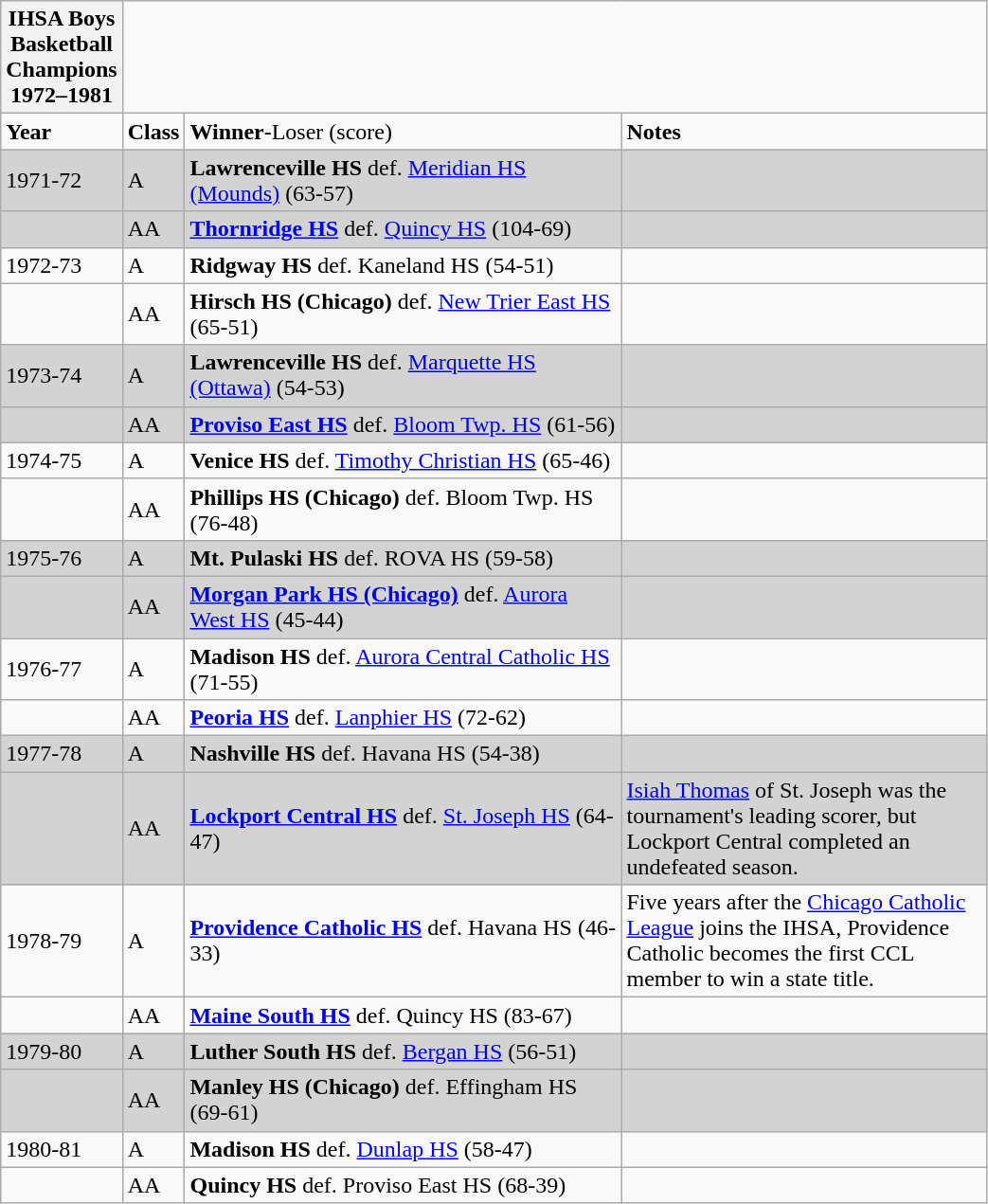<table class="wikitable collapsible collapsed">
<tr>
<th>IHSA Boys Basketball Champions 1972–1981</th>
</tr>
<tr>
<td width="40"><strong>Year</strong></td>
<td width="35"><strong>Class</strong></td>
<td width="300"><strong>Winner</strong>-Loser (score)</td>
<td width="250"><strong>Notes</strong></td>
</tr>
<tr style="background: #D3D3D3;">
<td>1971-72</td>
<td>A</td>
<td><strong>Lawrenceville HS</strong> def. <a href='#'>Meridian HS (Mounds)</a> (63-57)</td>
<td></td>
</tr>
<tr style="background: #D3D3D3;">
<td></td>
<td>AA</td>
<td><strong><a href='#'>Thornridge HS</a></strong>  def. <a href='#'>Quincy HS</a> (104-69)</td>
<td></td>
</tr>
<tr>
<td>1972-73</td>
<td>A</td>
<td><strong>Ridgway HS</strong> def. Kaneland HS (54-51)</td>
<td></td>
</tr>
<tr>
<td></td>
<td>AA</td>
<td><strong>Hirsch HS (Chicago)</strong> def. <a href='#'>New Trier East HS</a> (65-51)</td>
<td></td>
</tr>
<tr style="background: #D3D3D3;">
<td>1973-74</td>
<td>A</td>
<td><strong>Lawrenceville HS</strong> def. <a href='#'>Marquette HS (Ottawa)</a> (54-53)</td>
<td></td>
</tr>
<tr style="background: #D3D3D3;">
<td></td>
<td>AA</td>
<td><strong><a href='#'>Proviso East HS</a></strong> def. <a href='#'>Bloom Twp. HS</a> (61-56)</td>
<td></td>
</tr>
<tr>
<td>1974-75</td>
<td>A</td>
<td><strong>Venice HS</strong> def. <a href='#'>Timothy Christian HS</a> (65-46)</td>
<td></td>
</tr>
<tr>
<td></td>
<td>AA</td>
<td><strong>Phillips HS (Chicago)</strong> def. Bloom Twp. HS (76-48)</td>
<td></td>
</tr>
<tr style="background: #D3D3D3;">
<td>1975-76</td>
<td>A</td>
<td><strong>Mt. Pulaski HS</strong> def. ROVA HS (59-58)</td>
<td></td>
</tr>
<tr style="background: #D3D3D3;">
<td></td>
<td>AA</td>
<td><strong><a href='#'>Morgan Park HS (Chicago)</a></strong> def. <a href='#'>Aurora West HS</a> (45-44)</td>
<td></td>
</tr>
<tr>
<td>1976-77</td>
<td>A</td>
<td><strong>Madison HS</strong> def. <a href='#'>Aurora Central Catholic HS</a> (71-55)</td>
<td></td>
</tr>
<tr>
<td></td>
<td>AA</td>
<td><strong><a href='#'>Peoria HS</a></strong> def. <a href='#'>Lanphier HS</a> (72-62)</td>
<td></td>
</tr>
<tr style="background: #D3D3D3;">
<td>1977-78</td>
<td>A</td>
<td><strong>Nashville HS</strong> def. Havana HS (54-38)</td>
<td></td>
</tr>
<tr style="background: #D3D3D3;">
<td></td>
<td>AA</td>
<td><strong><a href='#'>Lockport Central HS</a></strong> def. <a href='#'>St. Joseph HS</a> (64-47)</td>
<td><a href='#'>Isiah Thomas</a> of St. Joseph was the tournament's leading scorer, but Lockport Central completed an undefeated season.</td>
</tr>
<tr>
<td>1978-79</td>
<td>A</td>
<td><strong><a href='#'>Providence Catholic HS</a></strong> def. Havana HS (46-33)</td>
<td>Five years after the <a href='#'>Chicago Catholic League</a> joins the IHSA, Providence Catholic becomes the first CCL member to win a state title.</td>
</tr>
<tr>
<td></td>
<td>AA</td>
<td><strong><a href='#'>Maine South HS</a></strong> def. Quincy HS (83-67)</td>
<td></td>
</tr>
<tr style="background: #D3D3D3;">
<td>1979-80</td>
<td>A</td>
<td><strong>Luther South HS</strong> def. <a href='#'>Bergan HS</a> (56-51)</td>
<td></td>
</tr>
<tr style="background: #D3D3D3;">
<td></td>
<td>AA</td>
<td><strong>Manley HS (Chicago)</strong> def. Effingham HS (69-61)</td>
<td></td>
</tr>
<tr>
<td>1980-81</td>
<td>A</td>
<td><strong>Madison HS</strong> def. <a href='#'>Dunlap HS</a> (58-47)</td>
<td></td>
</tr>
<tr>
<td></td>
<td>AA</td>
<td><strong>Quincy HS</strong> def. Proviso East HS (68-39)</td>
<td></td>
</tr>
</table>
